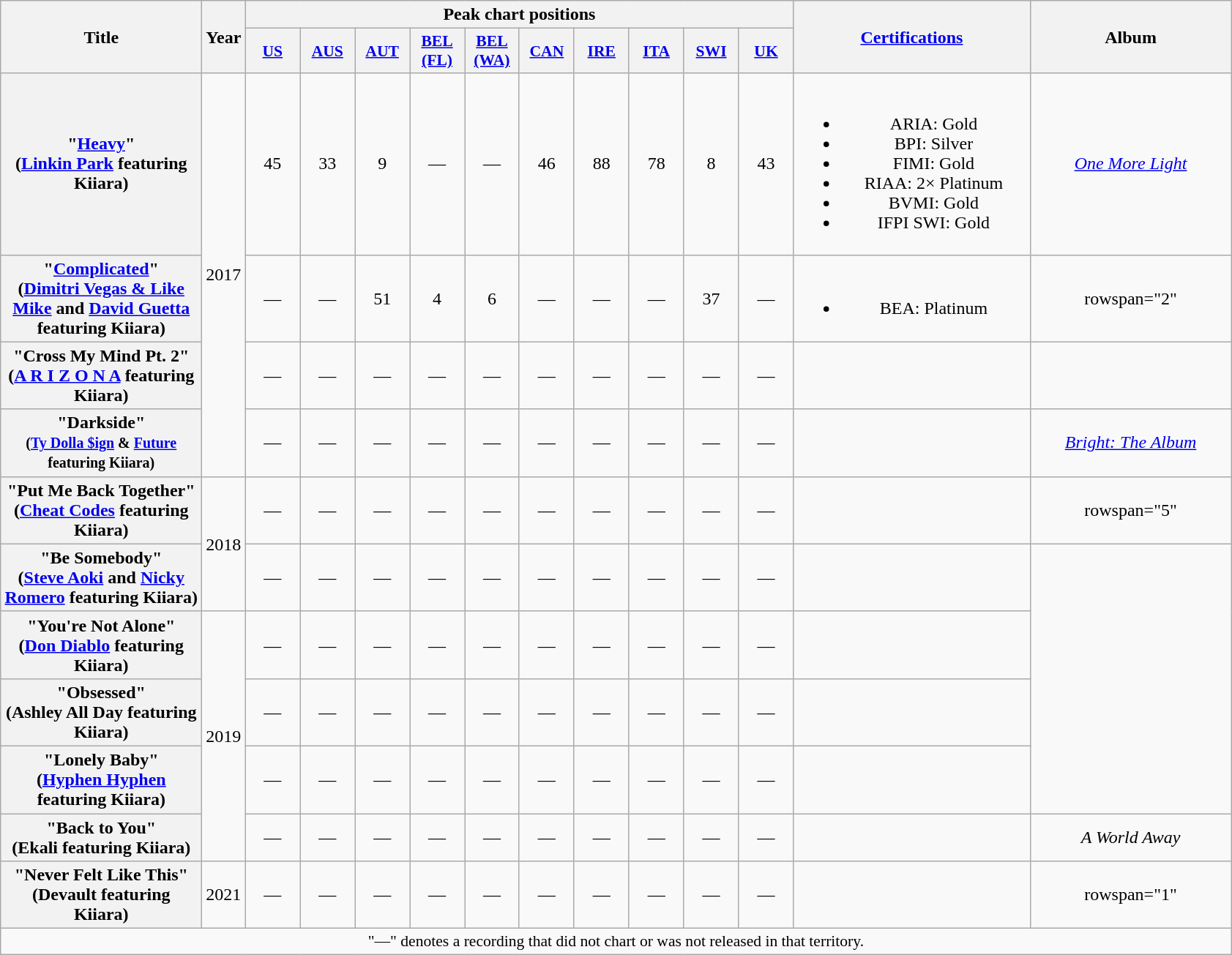<table class="wikitable plainrowheaders" style="text-align:center;">
<tr>
<th scope="col" rowspan="2" style="width:11em;">Title</th>
<th scope="col" rowspan="2" style="width:1em;">Year</th>
<th scope="col" style="width:2em;" colspan="10">Peak chart positions</th>
<th scope="col" rowspan="2" style="width:13em;"><a href='#'>Certifications</a></th>
<th scope="col" rowspan="2" style="width:11em;">Album</th>
</tr>
<tr>
<th scope="col" style="width:3em;font-size:90%;"><a href='#'>US</a><br></th>
<th scope="col" style="width:3em;font-size:90%;"><a href='#'>AUS</a><br></th>
<th scope="col" style="width:3em;font-size:90%;"><a href='#'>AUT</a><br></th>
<th scope="col" style="width:3em;font-size:90%;"><a href='#'>BEL<br>(FL)</a><br></th>
<th scope="col" style="width:3em;font-size:90%;"><a href='#'>BEL<br>(WA)</a><br></th>
<th scope="col" style="width:3em;font-size:90%;"><a href='#'>CAN</a><br></th>
<th scope="col" style="width:3em;font-size:90%;"><a href='#'>IRE</a><br></th>
<th scope="col" style="width:3em;font-size:90%;"><a href='#'>ITA</a><br></th>
<th scope="col" style="width:3em;font-size:90%;"><a href='#'>SWI</a><br></th>
<th scope="col" style="width:3em;font-size:90%;"><a href='#'>UK</a><br></th>
</tr>
<tr>
<th scope="row">"<a href='#'>Heavy</a>"<br><span>(<a href='#'>Linkin Park</a> featuring Kiiara)</span></th>
<td rowspan="4">2017</td>
<td>45<br></td>
<td>33<br></td>
<td>9</td>
<td>—</td>
<td>—</td>
<td>46<br></td>
<td>88<br></td>
<td>78<br></td>
<td>8</td>
<td>43</td>
<td><br><ul><li>ARIA: Gold</li><li>BPI: Silver</li><li>FIMI: Gold</li><li>RIAA: 2× Platinum</li><li>BVMI: Gold</li><li>IFPI SWI: Gold</li></ul></td>
<td><em><a href='#'>One More Light</a></em></td>
</tr>
<tr>
<th scope="row">"<a href='#'>Complicated</a>"<br><span>(<a href='#'>Dimitri Vegas & Like Mike</a> and <a href='#'>David Guetta</a> featuring Kiiara)</span></th>
<td>—</td>
<td>—</td>
<td>51</td>
<td>4</td>
<td>6</td>
<td>—</td>
<td>—</td>
<td>—</td>
<td>37</td>
<td>—</td>
<td><br><ul><li>BEA: Platinum</li></ul></td>
<td>rowspan="2" </td>
</tr>
<tr>
<th scope="row">"Cross My Mind Pt. 2"<br><span>(<a href='#'>A R I Z O N A</a> featuring Kiiara)</span></th>
<td>—</td>
<td>—</td>
<td>—</td>
<td>—</td>
<td>—</td>
<td>—</td>
<td>—</td>
<td>—</td>
<td>—</td>
<td>—</td>
<td></td>
</tr>
<tr>
<th scope="row">"Darkside"<br><small>(<a href='#'>Ty Dolla $ign</a> & <a href='#'>Future</a> featuring Kiiara)</small></th>
<td>—</td>
<td>—</td>
<td>—</td>
<td>—</td>
<td>—</td>
<td>—</td>
<td>—</td>
<td>—</td>
<td>—</td>
<td>—</td>
<td></td>
<td><em><a href='#'>Bright: The Album</a></em></td>
</tr>
<tr>
<th scope="row">"Put Me Back Together"<br><span>(<a href='#'>Cheat Codes</a> featuring Kiiara)</span></th>
<td rowspan="2">2018</td>
<td>—</td>
<td>—</td>
<td>—</td>
<td>—</td>
<td>—</td>
<td>—</td>
<td>—</td>
<td>—</td>
<td>—</td>
<td>—</td>
<td></td>
<td>rowspan="5" </td>
</tr>
<tr>
<th scope="row">"Be Somebody" <br><span>(<a href='#'>Steve Aoki</a> and <a href='#'>Nicky Romero</a> featuring Kiiara)</span></th>
<td>—</td>
<td>—</td>
<td>—</td>
<td>—</td>
<td>—</td>
<td>—</td>
<td>—</td>
<td>—</td>
<td>—</td>
<td>—</td>
<td></td>
</tr>
<tr>
<th scope="row">"You're Not Alone"<br><span>(<a href='#'>Don Diablo</a> featuring Kiiara)</span></th>
<td rowspan="4">2019</td>
<td>—</td>
<td>—</td>
<td>—</td>
<td>—</td>
<td>—</td>
<td>—</td>
<td>—</td>
<td>—</td>
<td>—</td>
<td>—</td>
<td></td>
</tr>
<tr>
<th scope="row">"Obsessed"<br><span>(Ashley All Day featuring Kiiara)</span></th>
<td>—</td>
<td>—</td>
<td>—</td>
<td>—</td>
<td>—</td>
<td>—</td>
<td>—</td>
<td>—</td>
<td>—</td>
<td>—</td>
<td></td>
</tr>
<tr>
<th scope="row">"Lonely Baby" <br><span>(<a href='#'>Hyphen Hyphen</a> featuring Kiiara)</span></th>
<td>—</td>
<td>—</td>
<td>—</td>
<td>—</td>
<td>—</td>
<td>—</td>
<td>—</td>
<td>—</td>
<td>—</td>
<td>—</td>
<td></td>
</tr>
<tr>
<th scope="row">"Back to You" <br><span>(Ekali featuring Kiiara)</span></th>
<td>—</td>
<td>—</td>
<td>—</td>
<td>—</td>
<td>—</td>
<td>—</td>
<td>—</td>
<td>—</td>
<td>—</td>
<td>—</td>
<td></td>
<td><em>A World Away</em></td>
</tr>
<tr>
<th scope="row">"Never Felt Like This"<br><span>(Devault featuring Kiiara)</span></th>
<td rowspan="1">2021</td>
<td>—</td>
<td>—</td>
<td>—</td>
<td>—</td>
<td>—</td>
<td>—</td>
<td>—</td>
<td>—</td>
<td>—</td>
<td>—</td>
<td></td>
<td>rowspan="1" </td>
</tr>
<tr>
<td colspan="14" style="font-size:90%">"—" denotes a recording that did not chart or was not released in that territory.</td>
</tr>
</table>
